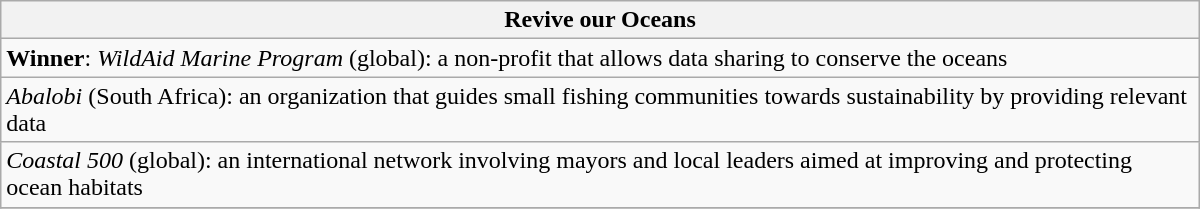<table class="wikitable" style="float:left; float:none;" width="800px">
<tr>
<th>Revive our Oceans</th>
</tr>
<tr>
<td><strong>Winner</strong>: <em>WildAid Marine Program</em> (global): a non-profit that allows data sharing to conserve the oceans</td>
</tr>
<tr>
<td><em>Abalobi</em> (South Africa): an organization that guides small fishing communities towards sustainability by providing relevant data</td>
</tr>
<tr>
<td><em>Coastal 500</em> (global): an international network involving mayors and local leaders aimed at improving and protecting ocean habitats</td>
</tr>
<tr>
</tr>
</table>
